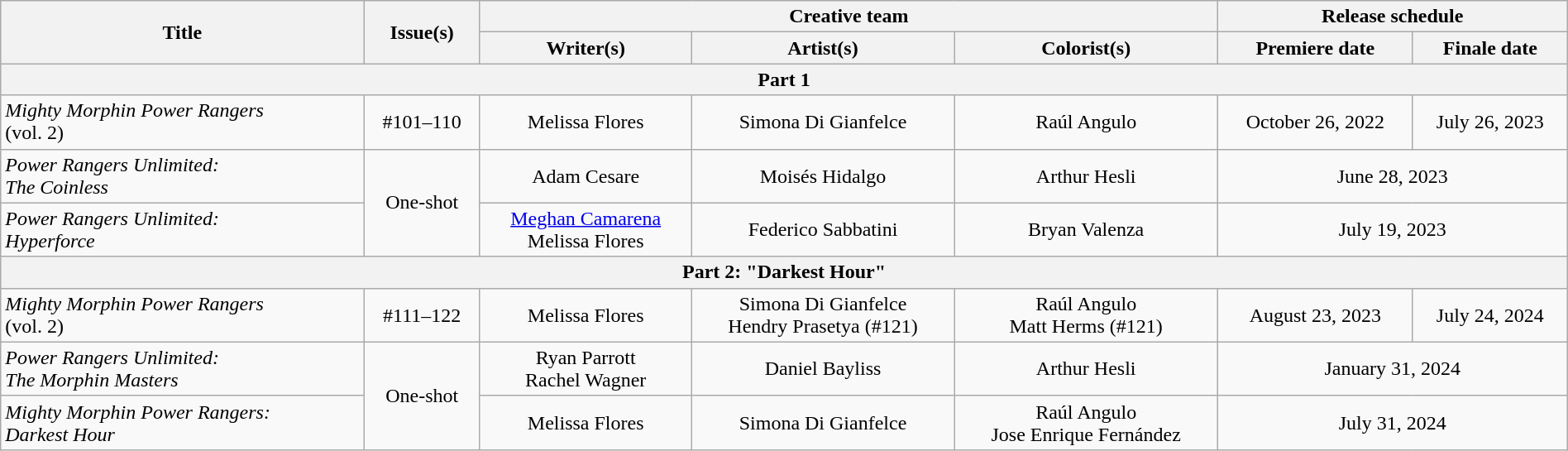<table class="wikitable" width="100%" style="text-align:center;">
<tr>
<th rowspan="2">Title</th>
<th rowspan="2">Issue(s)</th>
<th colspan="3">Creative team</th>
<th colspan="2">Release schedule</th>
</tr>
<tr>
<th>Writer(s)</th>
<th>Artist(s)</th>
<th>Colorist(s)</th>
<th>Premiere date</th>
<th>Finale date</th>
</tr>
<tr>
<th colspan="7">Part 1</th>
</tr>
<tr>
<td align="left"><em>Mighty Morphin Power Rangers</em><br>(vol. 2)</td>
<td>#101–110</td>
<td>Melissa Flores</td>
<td>Simona Di Gianfelce</td>
<td>Raúl Angulo</td>
<td>October 26, 2022</td>
<td>July 26, 2023</td>
</tr>
<tr>
<td align="left"><em>Power Rangers Unlimited:<br>The Coinless</em></td>
<td rowspan="2">One-shot</td>
<td>Adam Cesare</td>
<td>Moisés Hidalgo</td>
<td>Arthur Hesli</td>
<td colspan="2">June 28, 2023</td>
</tr>
<tr>
<td align="left"><em>Power Rangers Unlimited:<br>Hyperforce</em></td>
<td><a href='#'>Meghan Camarena</a><br>Melissa Flores</td>
<td>Federico Sabbatini</td>
<td>Bryan Valenza</td>
<td colspan="2">July 19, 2023</td>
</tr>
<tr>
<th colspan="7">Part 2: "Darkest Hour"</th>
</tr>
<tr>
<td align="left"><em>Mighty Morphin Power Rangers</em><br>(vol. 2)</td>
<td>#111–122</td>
<td>Melissa Flores</td>
<td>Simona Di Gianfelce<br>Hendry Prasetya (#121)</td>
<td>Raúl Angulo<br>Matt Herms (#121)</td>
<td>August 23, 2023</td>
<td>July 24, 2024</td>
</tr>
<tr>
<td align="left"><em>Power Rangers Unlimited:<br>The Morphin Masters</em></td>
<td rowspan="2">One-shot</td>
<td>Ryan Parrott<br>Rachel Wagner</td>
<td>Daniel Bayliss</td>
<td>Arthur Hesli</td>
<td colspan="2">January 31, 2024</td>
</tr>
<tr>
<td align="left"><em>Mighty Morphin Power Rangers:<br>Darkest Hour</em></td>
<td>Melissa Flores</td>
<td>Simona Di Gianfelce</td>
<td>Raúl Angulo<br>Jose Enrique Fernández</td>
<td colspan="2">July 31, 2024</td>
</tr>
</table>
